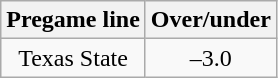<table class="wikitable" style="margin-right: auto; margin-right: auto; border: none;">
<tr align="center">
<th style=>Pregame line</th>
<th style=>Over/under</th>
</tr>
<tr align="center">
<td>Texas State</td>
<td>–3.0</td>
</tr>
</table>
